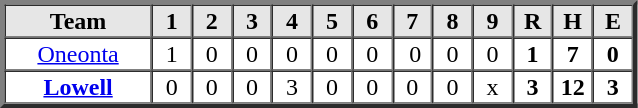<table border=3 cellspacing=0 width=425 style="margin-left:3em;">
<tr style="text-align:center; background-color:#e6e6e6;">
<th align=center width=22%>Team</th>
<th width=6%>1</th>
<th width=6%>2</th>
<th width=6%>3</th>
<th width=6%>4</th>
<th width=6%>5</th>
<th width=6%>6</th>
<th width=6%>7</th>
<th width=6%>8</th>
<th width=6%>9</th>
<th width=6%>R</th>
<th width=6%>H</th>
<th width=6%>E</th>
</tr>
<tr style="text-align:center;">
<td align=center><a href='#'>Oneonta</a></td>
<td> 1 </td>
<td> 0 </td>
<td> 0 </td>
<td> 0 </td>
<td> 0 </td>
<td> 0 </td>
<td> 0</td>
<td> 0 </td>
<td> 0 </td>
<td><strong>1</strong></td>
<td><strong>7</strong></td>
<td><strong>0</strong></td>
</tr>
<tr style="text-align:center;">
<td align=center><strong><a href='#'>Lowell</a></strong></td>
<td> 0 </td>
<td> 0 </td>
<td> 0 </td>
<td> 3 </td>
<td> 0 </td>
<td> 0 </td>
<td> 0 </td>
<td> 0 </td>
<td> x </td>
<td><strong>3</strong></td>
<td><strong>12</strong></td>
<td><strong>3</strong></td>
</tr>
</table>
